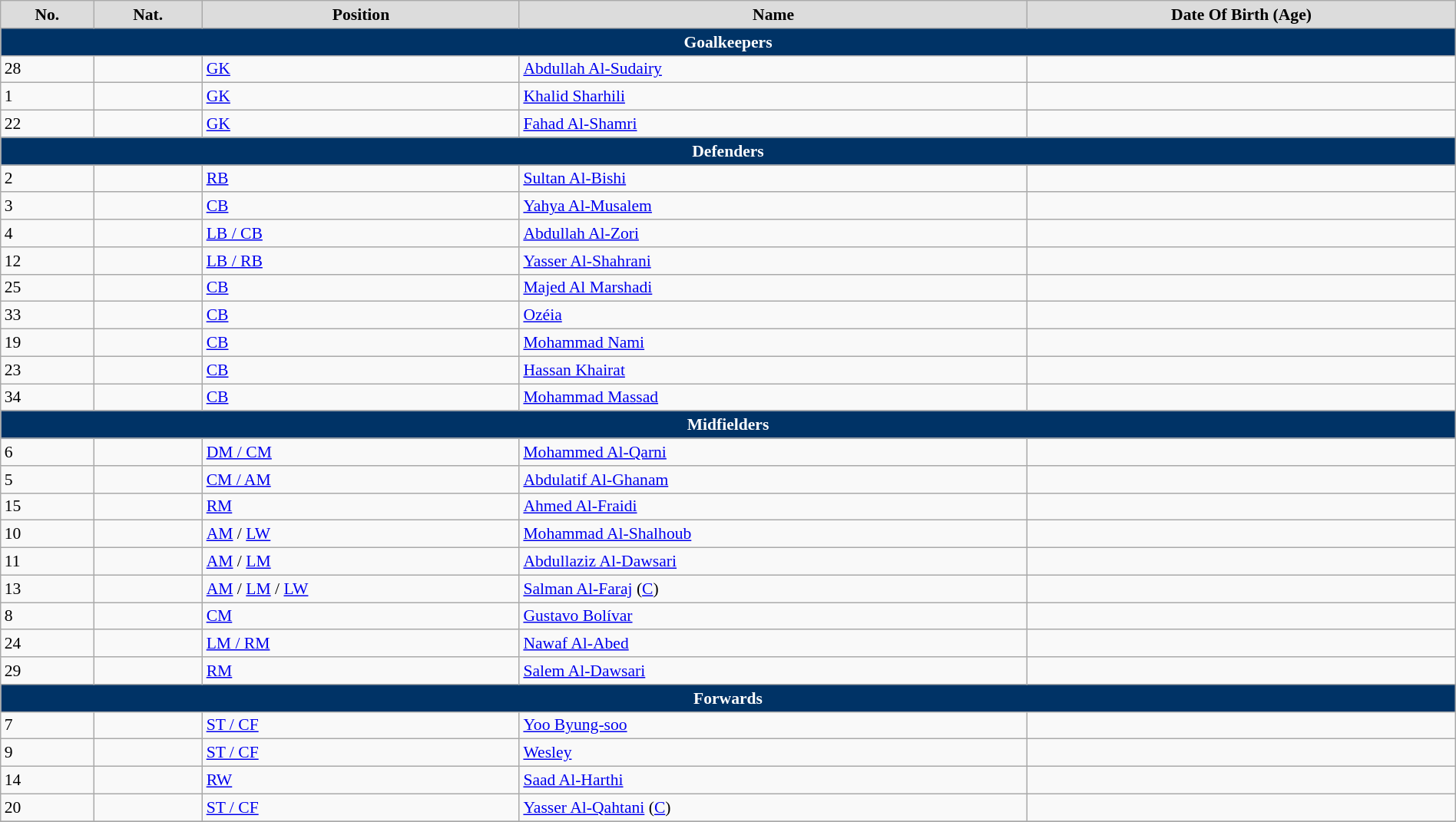<table class="wikitable"  style="text-align:left; font-size:90%; width:100%;">
<tr>
<th style="background:#dcdcdc; color:black; text-align:center;">No.</th>
<th style="background:#dcdcdc; color:black; text-align:center;">Nat.</th>
<th style="background:#dcdcdc; color:black; text-align:center;">Position</th>
<th style="background:#dcdcdc; color:black; text-align:center;">Name</th>
<th style="background:#dcdcdc; color:black; text-align:center;">Date Of Birth (Age)</th>
</tr>
<tr>
<th colspan="10" style="background:#003366; color:white; text-align:center;">Goalkeepers</th>
</tr>
<tr>
<td>28</td>
<td></td>
<td><a href='#'>GK</a></td>
<td><a href='#'>Abdullah Al-Sudairy</a></td>
<td></td>
</tr>
<tr>
<td>1</td>
<td></td>
<td><a href='#'>GK</a></td>
<td><a href='#'>Khalid Sharhili</a></td>
<td></td>
</tr>
<tr>
<td>22</td>
<td></td>
<td><a href='#'>GK</a></td>
<td><a href='#'>Fahad Al-Shamri</a></td>
<td></td>
</tr>
<tr>
<th colspan="10" style="background:#003366; color:white; text-align:center;">Defenders</th>
</tr>
<tr>
<td>2</td>
<td></td>
<td><a href='#'>RB</a></td>
<td><a href='#'>Sultan Al-Bishi</a></td>
<td></td>
</tr>
<tr>
<td>3</td>
<td></td>
<td><a href='#'>CB</a></td>
<td><a href='#'>Yahya Al-Musalem</a></td>
<td></td>
</tr>
<tr>
<td>4</td>
<td></td>
<td><a href='#'>LB / CB</a></td>
<td><a href='#'>Abdullah Al-Zori</a></td>
<td></td>
</tr>
<tr>
<td>12</td>
<td></td>
<td><a href='#'>LB / RB</a></td>
<td><a href='#'>Yasser Al-Shahrani</a></td>
<td></td>
</tr>
<tr>
<td>25</td>
<td></td>
<td><a href='#'>CB</a></td>
<td><a href='#'>Majed Al Marshadi</a></td>
<td></td>
</tr>
<tr>
<td>33</td>
<td></td>
<td><a href='#'>CB</a></td>
<td><a href='#'>Ozéia</a></td>
<td></td>
</tr>
<tr>
<td>19</td>
<td></td>
<td><a href='#'>CB</a></td>
<td><a href='#'>Mohammad Nami</a></td>
<td></td>
</tr>
<tr>
<td>23</td>
<td></td>
<td><a href='#'>CB</a></td>
<td><a href='#'>Hassan Khairat</a></td>
<td></td>
</tr>
<tr>
<td>34</td>
<td></td>
<td><a href='#'>CB</a></td>
<td><a href='#'>Mohammad Massad</a></td>
<td></td>
</tr>
<tr>
<th colspan="10" style="background:#003366; color:white; text-align:center;">Midfielders</th>
</tr>
<tr>
<td>6</td>
<td></td>
<td><a href='#'>DM / CM</a></td>
<td><a href='#'>Mohammed Al-Qarni</a></td>
<td></td>
</tr>
<tr>
<td>5</td>
<td></td>
<td><a href='#'>CM / AM</a></td>
<td><a href='#'>Abdulatif Al-Ghanam</a></td>
<td></td>
</tr>
<tr>
<td>15</td>
<td></td>
<td><a href='#'>RM</a></td>
<td><a href='#'>Ahmed Al-Fraidi</a></td>
<td></td>
</tr>
<tr>
<td>10</td>
<td></td>
<td><a href='#'>AM</a> / <a href='#'>LW</a></td>
<td><a href='#'>Mohammad Al-Shalhoub</a></td>
<td></td>
</tr>
<tr>
<td>11</td>
<td></td>
<td><a href='#'>AM</a> / <a href='#'>LM</a></td>
<td><a href='#'>Abdullaziz Al-Dawsari</a></td>
<td></td>
</tr>
<tr>
<td>13</td>
<td></td>
<td><a href='#'>AM</a> / <a href='#'>LM</a> / <a href='#'>LW</a></td>
<td><a href='#'>Salman Al-Faraj</a> (<a href='#'>C</a>)</td>
<td></td>
</tr>
<tr>
<td>8</td>
<td></td>
<td><a href='#'>CM</a></td>
<td><a href='#'>Gustavo Bolívar</a></td>
<td></td>
</tr>
<tr>
<td>24</td>
<td></td>
<td><a href='#'>LM / RM</a></td>
<td><a href='#'>Nawaf Al-Abed</a></td>
<td></td>
</tr>
<tr>
<td>29</td>
<td></td>
<td><a href='#'>RM</a></td>
<td><a href='#'>Salem Al-Dawsari</a></td>
<td></td>
</tr>
<tr>
<th colspan="10" style="background:#003366; color:white; text-align:center;">Forwards</th>
</tr>
<tr>
<td>7</td>
<td></td>
<td><a href='#'>ST / CF</a></td>
<td><a href='#'>Yoo Byung-soo</a></td>
<td></td>
</tr>
<tr>
<td>9</td>
<td></td>
<td><a href='#'>ST / CF</a></td>
<td><a href='#'>Wesley</a></td>
<td></td>
</tr>
<tr>
<td>14</td>
<td></td>
<td><a href='#'>RW</a></td>
<td><a href='#'>Saad Al-Harthi</a></td>
<td></td>
</tr>
<tr>
<td>20</td>
<td></td>
<td><a href='#'>ST / CF</a></td>
<td><a href='#'>Yasser Al-Qahtani</a> (<a href='#'>C</a>)</td>
<td></td>
</tr>
<tr>
</tr>
</table>
